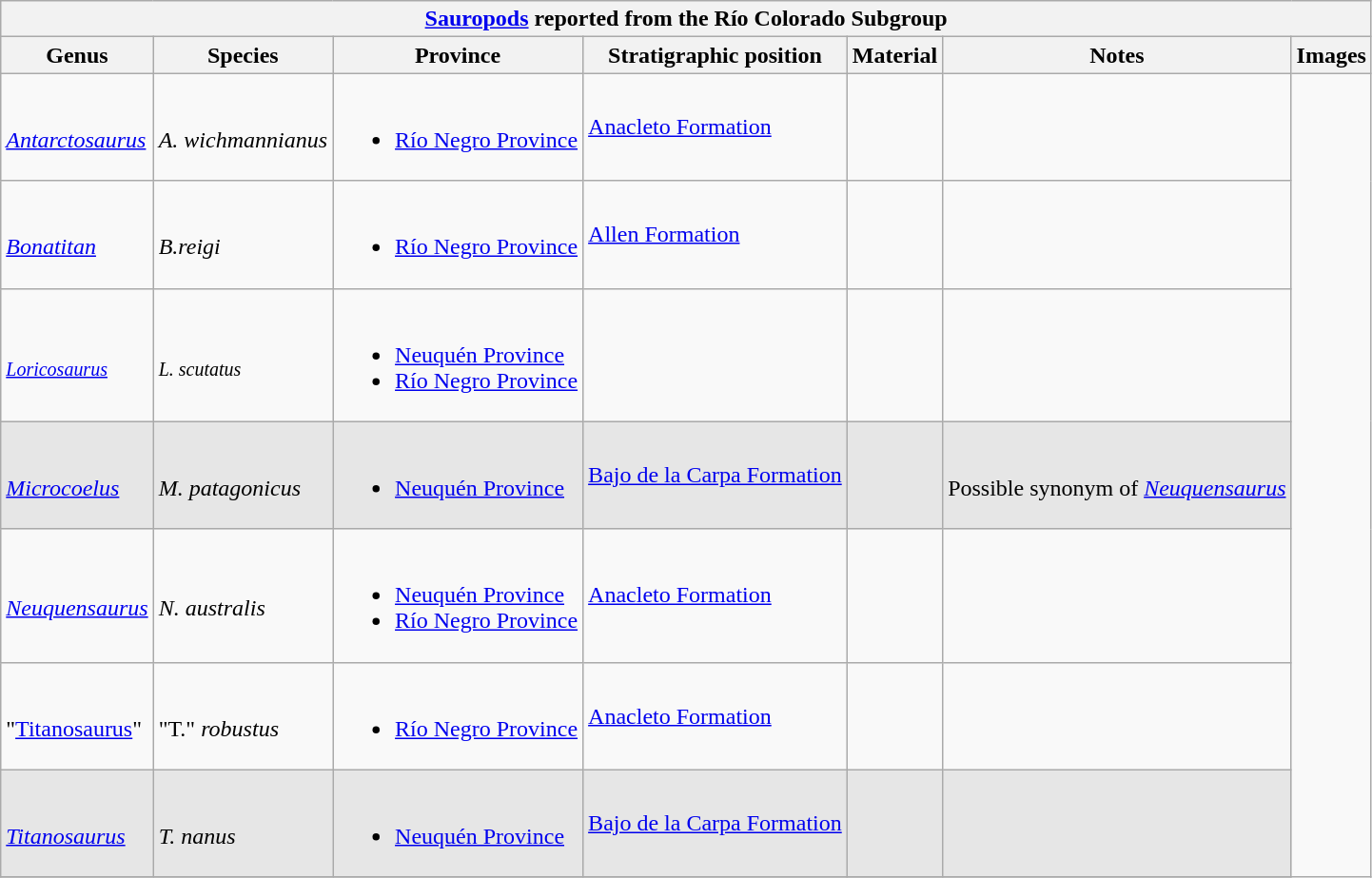<table class="wikitable" align="center">
<tr>
<th colspan="7" align="center"><strong><a href='#'>Sauropods</a> reported from the Río Colorado Subgroup</strong></th>
</tr>
<tr>
<th>Genus</th>
<th>Species</th>
<th>Province</th>
<th>Stratigraphic position</th>
<th>Material</th>
<th>Notes</th>
<th>Images</th>
</tr>
<tr>
<td><br><em><a href='#'>Antarctosaurus</a></em></td>
<td><br><em>A. wichmannianus</em></td>
<td><br><ul><li><a href='#'>Río Negro Province</a></li></ul></td>
<td><a href='#'>Anacleto Formation</a></td>
<td></td>
<td></td>
<td rowspan="8"><br></td>
</tr>
<tr>
<td><br><em><a href='#'>Bonatitan</a></em></td>
<td><br><em>B.reigi</em></td>
<td><br><ul><li><a href='#'>Río Negro Province</a></li></ul></td>
<td><a href='#'>Allen Formation</a></td>
<td></td>
<td></td>
</tr>
<tr>
<td><br><small><em><a href='#'>Loricosaurus</a></em></small></td>
<td><br><small><em>L. scutatus</em></small></td>
<td><br><ul><li><a href='#'>Neuquén Province</a></li><li><a href='#'>Río Negro Province</a></li></ul></td>
<td></td>
<td></td>
<td></td>
</tr>
<tr>
<td style="background:#E6E6E6;"><br><em><a href='#'>Microcoelus</a></em></td>
<td style="background:#E6E6E6;"><br><em>M. patagonicus</em></td>
<td style="background:#E6E6E6;"><br><ul><li><a href='#'>Neuquén Province</a></li></ul></td>
<td style="background:#E6E6E6;"><a href='#'>Bajo de la Carpa Formation</a></td>
<td style="background:#E6E6E6;"></td>
<td style="background:#E6E6E6;"><br>Possible synonym of <em><a href='#'>Neuquensaurus</a></em></td>
</tr>
<tr>
<td><br><em><a href='#'>Neuquensaurus</a></em></td>
<td><br><em>N. australis</em></td>
<td><br><ul><li><a href='#'>Neuquén Province</a></li><li><a href='#'>Río Negro Province</a></li></ul></td>
<td><a href='#'>Anacleto Formation</a></td>
<td></td>
<td></td>
</tr>
<tr>
<td><br>"<a href='#'>Titanosaurus</a>"</td>
<td><br>"T." <em>robustus</em></td>
<td><br><ul><li><a href='#'>Río Negro Province</a></li></ul></td>
<td><a href='#'>Anacleto Formation</a></td>
<td></td>
<td></td>
</tr>
<tr>
<td style="background:#E6E6E6;"><br><em><a href='#'>Titanosaurus</a></em></td>
<td style="background:#E6E6E6;"><br><em>T. nanus</em></td>
<td style="background:#E6E6E6;"><br><ul><li><a href='#'>Neuquén Province</a></li></ul></td>
<td style="background:#E6E6E6;"><a href='#'>Bajo de la Carpa Formation</a></td>
<td style="background:#E6E6E6;"></td>
<td style="background:#E6E6E6;"></td>
</tr>
<tr>
</tr>
</table>
